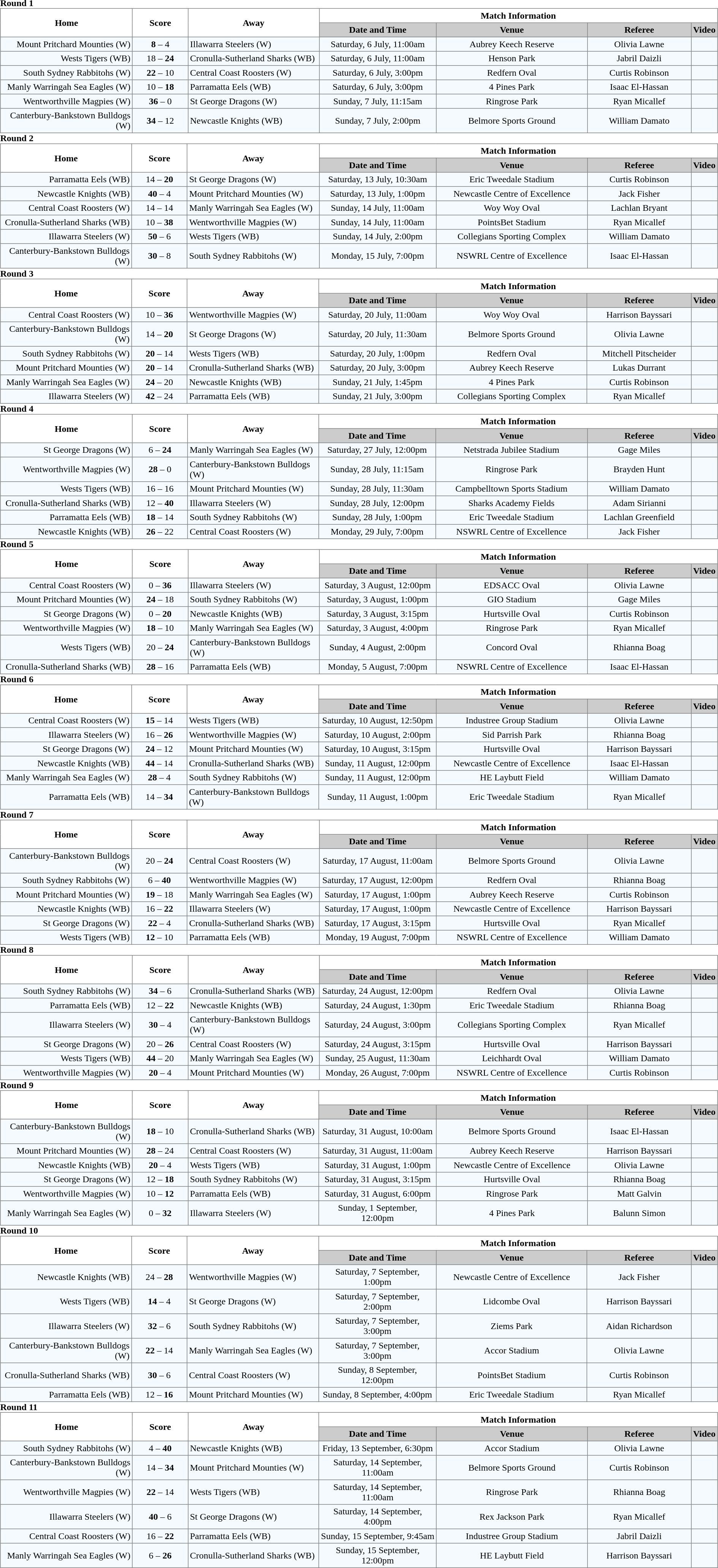<table class="mw-collapsible mw-collapsed" width="100%">
<tr>
<td valign="left" width="25%"><br><strong>Round 1</strong><table border="1" cellpadding="3" cellspacing="0" width="100%" style="border-collapse:collapse;  text-align:center;">
<tr>
<th rowspan="2" width="19%">Home</th>
<th rowspan="2" width="8%">Score</th>
<th rowspan="2" width="19%">Away</th>
<th colspan="4">Match Information</th>
</tr>
<tr style="background:#CCCCCC">
<th width="17%">Date and Time</th>
<th width="22%">Venue</th>
<th width="50%">Referee</th>
<th>Video</th>
</tr>
<tr style="text-align:center; background:#f5faff;">
<td align="right">Mount Pritchard Mounties (W) </td>
<td><strong>8</strong> – 4</td>
<td align="left"> Illawarra Steelers (W)</td>
<td>Saturday, 6 July, 11:00am</td>
<td>Aubrey Keech Reserve</td>
<td>Olivia Lawne</td>
<td></td>
</tr>
<tr style="text-align:center; background:#f5faff;">
<td align="right">Wests Tigers (WB) </td>
<td>18 – <strong>24</strong></td>
<td align="left"> Cronulla-Sutherland Sharks (WB)</td>
<td>Saturday, 6 July, 11:00am</td>
<td>Henson Park</td>
<td>Jabril Daizli</td>
<td></td>
</tr>
<tr style="text-align:center; background:#f5faff;">
<td align="right">South Sydney Rabbitohs (W) </td>
<td><strong>22</strong> – 10</td>
<td align="left"> Central Coast Roosters (W)</td>
<td>Saturday, 6 July, 3:00pm</td>
<td>Redfern Oval</td>
<td>Curtis Robinson</td>
<td></td>
</tr>
<tr style="text-align:center; background:#f5faff;">
<td align="right">Manly Warringah Sea Eagles (W) </td>
<td>10 – <strong>18</strong></td>
<td align="left"> Parramatta Eels (WB)</td>
<td>Saturday, 6 July, 3:00pm</td>
<td>4 Pines Park</td>
<td>Isaac El-Hassan</td>
<td></td>
</tr>
<tr style="text-align:center; background:#f5faff;">
<td align="right">Wentworthville Magpies (W) </td>
<td><strong>36</strong> – 0</td>
<td align="left"> St George Dragons (W)</td>
<td>Sunday, 7 July, 11:15am</td>
<td>Ringrose Park</td>
<td>Ryan Micallef</td>
<td></td>
</tr>
<tr style="text-align:center; background:#f5faff;">
<td align="right">Canterbury-Bankstown Bulldogs (W) </td>
<td><strong>34</strong> – 12</td>
<td align="left"> Newcastle Knights (WB)</td>
<td>Sunday, 7 July, 2:00pm</td>
<td>Belmore Sports Ground</td>
<td>William Damato</td>
<td></td>
</tr>
</table>
<strong>Round 2</strong><table border="1" cellpadding="3" cellspacing="0" width="100%" style="border-collapse:collapse;  text-align:center;">
<tr>
<th rowspan="2" width="19%">Home</th>
<th rowspan="2" width="8%">Score</th>
<th rowspan="2" width="19%">Away</th>
<th colspan="4">Match Information</th>
</tr>
<tr style="background:#CCCCCC">
<th width="17%">Date and Time</th>
<th width="22%">Venue</th>
<th width="50%">Referee</th>
<th>Video</th>
</tr>
<tr style="text-align:center; background:#f5faff;">
<td align="right">Parramatta Eels (WB) </td>
<td>14 – <strong>20</strong></td>
<td align="left"> St George Dragons (W)</td>
<td>Saturday, 13 July, 10:30am</td>
<td>Eric Tweedale Stadium</td>
<td>Curtis Robinson</td>
<td></td>
</tr>
<tr style="text-align:center; background:#f5faff;">
<td align="right">Newcastle Knights (WB) </td>
<td><strong>40</strong> – 4</td>
<td align="left"> Mount Pritchard Mounties (W)</td>
<td>Saturday, 13 July, 1:00pm</td>
<td>Newcastle Centre of Excellence</td>
<td>Jack Fisher</td>
<td></td>
</tr>
<tr style="text-align:center; background:#f5faff;">
<td align="right">Central Coast Roosters (W) </td>
<td>14 – 14</td>
<td align="left"> Manly Warringah Sea Eagles (W)</td>
<td>Sunday, 14 July, 11:00am</td>
<td>Woy Woy Oval</td>
<td>Lachlan Bryant</td>
<td></td>
</tr>
<tr style="text-align:center; background:#f5faff;">
<td align="right">Cronulla-Sutherland Sharks (WB) </td>
<td>10 – <strong>38</strong></td>
<td align="left"> Wentworthville Magpies (W)</td>
<td>Sunday, 14 July, 11:00am</td>
<td>PointsBet Stadium</td>
<td>Ryan Micallef</td>
<td></td>
</tr>
<tr style="text-align:center; background:#f5faff;">
<td align="right">Illawarra Steelers (W) </td>
<td><strong>50</strong> – 6</td>
<td align="left"> Wests Tigers (WB)</td>
<td>Sunday, 14 July, 2:00pm</td>
<td>Collegians Sporting Complex</td>
<td>William Damato</td>
<td></td>
</tr>
<tr style="text-align:center; background:#f5faff;">
<td align="right">Canterbury-Bankstown Bulldogs (W) </td>
<td><strong>30</strong> – 8</td>
<td align="left"> South Sydney Rabbitohs (W)</td>
<td>Monday, 15 July, 7:00pm</td>
<td>NSWRL Centre of Excellence</td>
<td>Isaac El-Hassan</td>
<td></td>
</tr>
</table>
<strong>Round 3</strong><table border="1" cellpadding="3" cellspacing="0" width="100%" style="border-collapse:collapse;  text-align:center;">
<tr>
<th rowspan="2" width="19%">Home</th>
<th rowspan="2" width="8%">Score</th>
<th rowspan="2" width="19%">Away</th>
<th colspan="4">Match Information</th>
</tr>
<tr style="background:#CCCCCC">
<th width="17%">Date and Time</th>
<th width="22%">Venue</th>
<th width="50%">Referee</th>
<th>Video</th>
</tr>
<tr style="text-align:center; background:#f5faff;">
<td align="right">Central Coast Roosters (W) </td>
<td>10 – <strong>36</strong></td>
<td align="left"> Wentworthville Magpies (W)</td>
<td>Saturday, 20 July, 11:00am</td>
<td>Woy Woy Oval</td>
<td>Harrison Bayssari</td>
<td></td>
</tr>
<tr style="text-align:center; background:#f5faff;">
<td align="right">Canterbury-Bankstown Bulldogs (W) </td>
<td>14 – <strong>20</strong></td>
<td align="left"> St George Dragons (W)</td>
<td>Saturday, 20 July, 11:30am</td>
<td>Belmore Sports Ground</td>
<td>Olivia Lawne</td>
<td></td>
</tr>
<tr style="text-align:center; background:#f5faff;">
<td align="right">South Sydney Rabbitohs (W) </td>
<td><strong>20</strong> – 14</td>
<td align="left"> Wests Tigers (WB)</td>
<td>Saturday, 20 July, 1:00pm</td>
<td>Redfern Oval</td>
<td>Mitchell Pitscheider</td>
<td></td>
</tr>
<tr style="text-align:center; background:#f5faff;">
<td align="right">Mount Pritchard Mounties (W) </td>
<td><strong>20</strong> – 14</td>
<td align="left"> Cronulla-Sutherland Sharks (WB)</td>
<td>Saturday, 20 July, 3:00pm</td>
<td>Aubrey Keech Reserve</td>
<td>Lukas Durrant</td>
<td></td>
</tr>
<tr style="text-align:center; background:#f5faff;">
<td align="right">Manly Warringah Sea Eagles (W) </td>
<td><strong>24</strong> – 20</td>
<td align="left"> Newcastle Knights (WB)</td>
<td>Sunday, 21 July, 1:45pm</td>
<td>4 Pines Park</td>
<td>Curtis Robinson</td>
<td></td>
</tr>
<tr style="text-align:center; background:#f5faff;">
<td align="right">Illawarra Steelers (W) </td>
<td><strong>42</strong> – 24</td>
<td align="left"> Parramatta Eels (WB)</td>
<td>Sunday, 21 July, 3:00pm</td>
<td>Collegians Sporting Complex</td>
<td>Ryan Micallef</td>
<td></td>
</tr>
</table>
<strong>Round 4</strong><table border="1" cellpadding="3" cellspacing="0" width="100%" style="border-collapse:collapse;  text-align:center;">
<tr>
<th rowspan="2" width="19%">Home</th>
<th rowspan="2" width="8%">Score</th>
<th rowspan="2" width="19%">Away</th>
<th colspan="4">Match Information</th>
</tr>
<tr style="background:#CCCCCC">
<th width="17%">Date and Time</th>
<th width="22%">Venue</th>
<th width="50%">Referee</th>
<th>Video</th>
</tr>
<tr style="text-align:center; background:#f5faff;">
<td align="right">St George Dragons (W) </td>
<td>6 – <strong>24</strong></td>
<td align="left"> Manly Warringah Sea Eagles (W)</td>
<td>Saturday, 27 July, 12:00pm</td>
<td>Netstrada Jubilee Stadium</td>
<td>Gage Miles</td>
<td></td>
</tr>
<tr style="text-align:center; background:#f5faff;">
<td align="right">Wentworthville Magpies (W) </td>
<td><strong>28</strong> – 0</td>
<td align="left"> Canterbury-Bankstown Bulldogs (W)</td>
<td>Sunday, 28 July, 11:15am</td>
<td>Ringrose Park</td>
<td>Brayden Hunt</td>
<td></td>
</tr>
<tr style="text-align:center; background:#f5faff;">
<td align="right">Wests Tigers (WB) </td>
<td>16 – 16</td>
<td align="left"> Mount Pritchard Mounties (W)</td>
<td>Sunday, 28 July, 11:30am</td>
<td>Campbelltown Sports Stadium</td>
<td>William Damato</td>
<td></td>
</tr>
<tr style="text-align:center; background:#f5faff;">
<td align="right">Cronulla-Sutherland Sharks (WB) </td>
<td>12 – <strong>40</strong></td>
<td align="left"> Illawarra Steelers (W)</td>
<td>Sunday, 28 July, 12:00pm</td>
<td>Sharks Academy Fields</td>
<td>Adam Sirianni</td>
<td></td>
</tr>
<tr style="text-align:center; background:#f5faff;">
<td align="right">Parramatta Eels (WB) </td>
<td><strong>18</strong> – 14</td>
<td align="left"> South Sydney Rabbitohs (W)</td>
<td>Sunday, 28 July, 1:00pm</td>
<td>Eric Tweedale Stadium</td>
<td>Lachlan Greenfield</td>
<td></td>
</tr>
<tr style="text-align:center; background:#f5faff;">
<td align="right">Newcastle Knights (WB) </td>
<td><strong>26</strong> – 22</td>
<td align="left"> Central Coast Roosters (W)</td>
<td>Monday, 29 July, 7:00pm</td>
<td>NSWRL Centre of Excellence</td>
<td>Jack Fisher</td>
<td></td>
</tr>
</table>
<strong>Round 5</strong><table border="1" cellpadding="3" cellspacing="0" width="100%" style="border-collapse:collapse;  text-align:center;">
<tr>
<th rowspan="2" width="19%">Home</th>
<th rowspan="2" width="8%">Score</th>
<th rowspan="2" width="19%">Away</th>
<th colspan="4">Match Information</th>
</tr>
<tr style="background:#CCCCCC">
<th width="17%">Date and Time</th>
<th width="22%">Venue</th>
<th width="50%">Referee</th>
<th>Video</th>
</tr>
<tr style="text-align:center; background:#f5faff;">
<td align="right">Central Coast Roosters (W) </td>
<td>0 – <strong>36</strong></td>
<td align="left"> Illawarra Steelers (W)</td>
<td>Saturday, 3 August, 12:00pm</td>
<td>EDSACC Oval</td>
<td>Olivia Lawne</td>
<td></td>
</tr>
<tr style="text-align:center; background:#f5faff;">
<td align="right">Mount Pritchard Mounties (W) </td>
<td><strong>24</strong> – 18</td>
<td align="left"> South Sydney Rabbitohs (W)</td>
<td>Saturday, 3 August, 1:00pm</td>
<td>GIO Stadium</td>
<td>Gage Miles</td>
<td></td>
</tr>
<tr style="text-align:center; background:#f5faff;">
<td align="right">St George Dragons (W) </td>
<td>0 – <strong>20</strong></td>
<td align="left"> Newcastle Knights (WB)</td>
<td>Saturday, 3 August, 3:15pm</td>
<td>Hurtsville Oval</td>
<td>Curtis Robinson</td>
<td></td>
</tr>
<tr style="text-align:center; background:#f5faff;">
<td align="right">Wentworthville Magpies (W) </td>
<td><strong>18</strong> – 10</td>
<td align="left"> Manly Warringah Sea Eagles (W)</td>
<td>Saturday, 3 August, 4:00pm</td>
<td>Ringrose Park</td>
<td>Ryan Micallef</td>
<td></td>
</tr>
<tr style="text-align:center; background:#f5faff;">
<td align="right">Wests Tigers (WB) </td>
<td>20 – <strong>24</strong></td>
<td align="left"> Canterbury-Bankstown Bulldogs (W)</td>
<td>Sunday, 4 August, 2:00pm</td>
<td>Concord Oval</td>
<td>Rhianna Boag</td>
<td></td>
</tr>
<tr style="text-align:center; background:#f5faff;">
<td align="right">Cronulla-Sutherland Sharks (WB) </td>
<td><strong>28</strong> – 16</td>
<td align="left"> Parramatta Eels (WB)</td>
<td>Monday, 5 August, 7:00pm</td>
<td>NSWRL Centre of Excellence</td>
<td>Isaac El-Hassan</td>
<td></td>
</tr>
</table>
<strong>Round 6</strong><table border="1" cellpadding="3" cellspacing="0" width="100%" style="border-collapse:collapse;  text-align:center;">
<tr>
<th rowspan="2" width="19%">Home</th>
<th rowspan="2" width="8%">Score</th>
<th rowspan="2" width="19%">Away</th>
<th colspan="4">Match Information</th>
</tr>
<tr style="background:#CCCCCC">
<th width="17%">Date and Time</th>
<th width="22%">Venue</th>
<th width="50%">Referee</th>
<th>Video</th>
</tr>
<tr style="text-align:center; background:#f5faff;">
<td align="right">Central Coast Roosters (W) </td>
<td><strong>15</strong> – 14</td>
<td align="left"> Wests Tigers (WB)</td>
<td>Saturday, 10 August, 12:50pm</td>
<td>Industree Group Stadium</td>
<td>Olivia Lawne</td>
<td></td>
</tr>
<tr style="text-align:center; background:#f5faff;">
<td align="right">Illawarra Steelers (W) </td>
<td>16 – <strong>26</strong></td>
<td align="left"> Wentworthville Magpies (W)</td>
<td>Saturday, 10 August, 2:00pm</td>
<td>Sid Parrish Park</td>
<td>Rhianna Boag</td>
<td></td>
</tr>
<tr style="text-align:center; background:#f5faff;">
<td align="right">St George Dragons (W) </td>
<td><strong>24</strong> – 12</td>
<td align="left"> Mount Pritchard Mounties (W)</td>
<td>Saturday, 10 August, 3:15pm</td>
<td>Hurtsville Oval</td>
<td>Harrison Bayssari</td>
<td></td>
</tr>
<tr style="text-align:center; background:#f5faff;">
<td align="right">Newcastle Knights (WB) </td>
<td><strong>44</strong> – 14</td>
<td align="left"> Cronulla-Sutherland Sharks (WB)</td>
<td>Sunday, 11 August, 12:00pm</td>
<td>Newcastle Centre of Excellence</td>
<td>Isaac El-Hassan</td>
<td></td>
</tr>
<tr style="text-align:center; background:#f5faff;">
<td align="right">Manly Warringah Sea Eagles (W) </td>
<td><strong>28</strong> – 4</td>
<td align="left"> South Sydney Rabbitohs (W)</td>
<td>Sunday, 11 August, 12:00pm</td>
<td>HE Laybutt Field</td>
<td>William Damato</td>
<td></td>
</tr>
<tr style="text-align:center; background:#f5faff;">
<td align="right">Parramatta Eels (WB) </td>
<td>14 – <strong>34</strong></td>
<td align="left"> Canterbury-Bankstown Bulldogs (W)</td>
<td>Sunday, 11 August, 1:00pm</td>
<td>Eric Tweedale Stadium</td>
<td>Ryan Micallef</td>
<td></td>
</tr>
</table>
<strong>Round 7</strong><table border="1" cellpadding="3" cellspacing="0" width="100%" style="border-collapse:collapse;  text-align:center;">
<tr>
<th rowspan="2" width="19%">Home</th>
<th rowspan="2" width="8%">Score</th>
<th rowspan="2" width="19%">Away</th>
<th colspan="4">Match Information</th>
</tr>
<tr style="background:#CCCCCC">
<th width="17%">Date and Time</th>
<th width="22%">Venue</th>
<th width="50%">Referee</th>
<th>Video</th>
</tr>
<tr style="text-align:center; background:#f5faff;">
<td align="right">Canterbury-Bankstown Bulldogs (W) </td>
<td>20 – <strong>24</strong></td>
<td align="left"> Central Coast Roosters (W)</td>
<td>Saturday, 17 August, 11:00am</td>
<td>Belmore Sports Ground</td>
<td>Olivia Lawne</td>
<td></td>
</tr>
<tr style="text-align:center; background:#f5faff;">
<td align="right">South Sydney Rabbitohs (W) </td>
<td>6 – <strong>40</strong></td>
<td align="left"> Wentworthville Magpies (W)</td>
<td>Saturday, 17 August, 12:00pm</td>
<td>Redfern Oval</td>
<td>Rhianna Boag</td>
<td></td>
</tr>
<tr style="text-align:center; background:#f5faff;">
<td align="right">Mount Pritchard Mounties (W) </td>
<td><strong>19</strong> – 18</td>
<td align="left"> Manly Warringah Sea Eagles (W)</td>
<td>Saturday, 17 August, 1:00pm</td>
<td>Aubrey Keech Reserve</td>
<td>Curtis Robinson</td>
<td></td>
</tr>
<tr style="text-align:center; background:#f5faff;">
<td align="right">Newcastle Knights (WB) </td>
<td>16 – <strong>22</strong></td>
<td align="left"> Illawarra Steelers (W)</td>
<td>Saturday, 17 August, 1:00pm</td>
<td>Newcastle Centre of Excellence</td>
<td>Harrison Bayssari</td>
<td></td>
</tr>
<tr style="text-align:center; background:#f5faff;">
<td align="right">St George Dragons (W) </td>
<td><strong>22</strong> – 4</td>
<td align="left"> Cronulla-Sutherland Sharks (WB)</td>
<td>Saturday, 17 August, 3:15pm</td>
<td>Hurtsville Oval</td>
<td>Ryan Micallef</td>
<td></td>
</tr>
<tr style="text-align:center; background:#f5faff;">
<td align="right">Wests Tigers (WB) </td>
<td><strong>12</strong> – 10</td>
<td align="left"> Parramatta Eels (WB)</td>
<td>Monday, 19 August, 7:00pm</td>
<td>NSWRL Centre of Excellence</td>
<td>William Damato</td>
<td></td>
</tr>
</table>
<strong>Round 8</strong><table border="1" cellpadding="3" cellspacing="0" width="100%" style="border-collapse:collapse;  text-align:center;">
<tr>
<th rowspan="2" width="19%">Home</th>
<th rowspan="2" width="8%">Score</th>
<th rowspan="2" width="19%">Away</th>
<th colspan="4">Match Information</th>
</tr>
<tr style="background:#CCCCCC">
<th width="17%">Date and Time</th>
<th width="22%">Venue</th>
<th width="50%">Referee</th>
<th>Video</th>
</tr>
<tr style="text-align:center; background:#f5faff;">
<td align="right">South Sydney Rabbitohs (W) </td>
<td><strong>34</strong> – 6</td>
<td align="left"> Cronulla-Sutherland Sharks (WB)</td>
<td>Saturday, 24 August, 12:00pm</td>
<td>Redfern Oval</td>
<td>Olivia Lawne</td>
<td></td>
</tr>
<tr style="text-align:center; background:#f5faff;">
<td align="right">Parramatta Eels (WB) </td>
<td>12 – <strong>22</strong></td>
<td align="left"> Newcastle Knights (WB)</td>
<td>Saturday, 24 August, 1:30pm</td>
<td>Eric Tweedale Stadium</td>
<td>Rhianna Boag</td>
<td></td>
</tr>
<tr style="text-align:center; background:#f5faff;">
<td align="right">Illawarra Steelers (W) </td>
<td><strong>30</strong> – 4</td>
<td align="left"> Canterbury-Bankstown Bulldogs (W)</td>
<td>Saturday, 24 August, 3:00pm</td>
<td>Collegians Sporting Complex</td>
<td>Ryan Micallef</td>
<td></td>
</tr>
<tr style="text-align:center; background:#f5faff;">
<td align="right">St George Dragons (W) </td>
<td>20 – <strong>26</strong></td>
<td align="left"> Central Coast Roosters (W)</td>
<td>Saturday, 24 August, 3:15pm</td>
<td>Hurtsville Oval</td>
<td>Harrison Bayssari</td>
<td></td>
</tr>
<tr style="text-align:center; background:#f5faff;">
<td align="right">Wests Tigers (WB) </td>
<td><strong>44</strong> – 20</td>
<td align="left"> Manly Warringah Sea Eagles (W)</td>
<td>Sunday, 25 August, 11:30am</td>
<td>Leichhardt Oval</td>
<td>William Damato</td>
<td></td>
</tr>
<tr style="text-align:center; background:#f5faff;">
<td align="right">Wentworthville Magpies (W) </td>
<td><strong>20</strong> – 4</td>
<td align="left"> Mount Pritchard Mounties (W)</td>
<td>Monday, 26 August, 7:00pm</td>
<td>NSWRL Centre of Excellence</td>
<td>Curtis Robinson</td>
<td></td>
</tr>
</table>
<strong>Round 9</strong><table border="1" cellpadding="3" cellspacing="0" width="100%" style="border-collapse:collapse;  text-align:center;">
<tr>
<th rowspan="2" width="19%">Home</th>
<th rowspan="2" width="8%">Score</th>
<th rowspan="2" width="19%">Away</th>
<th colspan="4">Match Information</th>
</tr>
<tr style="background:#CCCCCC">
<th width="17%">Date and Time</th>
<th width="22%">Venue</th>
<th width="50%">Referee</th>
<th>Video</th>
</tr>
<tr style="text-align:center; background:#f5faff;">
<td align="right">Canterbury-Bankstown Bulldogs (W) </td>
<td><strong>18</strong> – 10</td>
<td align="left"> Cronulla-Sutherland Sharks (WB)</td>
<td>Saturday, 31 August, 10:00am</td>
<td>Belmore Sports Ground</td>
<td>Isaac El-Hassan</td>
<td></td>
</tr>
<tr style="text-align:center; background:#f5faff;">
<td align="right">Mount Pritchard Mounties (W) </td>
<td><strong>28</strong> – 24</td>
<td align="left"> Central Coast Roosters (W)</td>
<td>Saturday, 31 August, 11:00am</td>
<td>Aubrey Keech Reserve</td>
<td>Harrison Bayssari</td>
<td></td>
</tr>
<tr style="text-align:center; background:#f5faff;">
<td align="right">Newcastle Knights (WB) </td>
<td><strong>20</strong> – 4</td>
<td align="left"> Wests Tigers (WB)</td>
<td>Saturday, 31 August, 1:00pm</td>
<td>Newcastle Centre of Excellence</td>
<td>Olivia Lawne</td>
<td></td>
</tr>
<tr style="text-align:center; background:#f5faff;">
<td align="right">St George Dragons (W) </td>
<td>12 – <strong>18</strong></td>
<td align="left"> South Sydney Rabbitohs (W)</td>
<td>Saturday, 31 August, 3:15pm</td>
<td>Hurtsville Oval</td>
<td>Rhianna Boag</td>
<td></td>
</tr>
<tr style="text-align:center; background:#f5faff;">
<td align="right">Wentworthville Magpies (W) </td>
<td>10 – <strong>12</strong></td>
<td align="left"> Parramatta Eels (WB)</td>
<td>Saturday, 31 August, 6:00pm</td>
<td>Ringrose Park</td>
<td>Matt Galvin</td>
<td></td>
</tr>
<tr style="text-align:center; background:#f5faff;">
<td align="right">Manly Warringah Sea Eagles (W) </td>
<td>0 – <strong>32</strong></td>
<td align="left"> Illawarra Steelers (W)</td>
<td>Sunday, 1 September, 12:00pm</td>
<td>4 Pines Park</td>
<td>Balunn Simon</td>
<td></td>
</tr>
</table>
<strong>Round 10</strong><table border="1" cellpadding="3" cellspacing="0" width="100%" style="border-collapse:collapse;  text-align:center;">
<tr>
<th rowspan="2" width="19%">Home</th>
<th rowspan="2" width="8%">Score</th>
<th rowspan="2" width="19%">Away</th>
<th colspan="4">Match Information</th>
</tr>
<tr style="background:#CCCCCC">
<th width="17%">Date and Time</th>
<th width="22%">Venue</th>
<th width="50%">Referee</th>
<th>Video</th>
</tr>
<tr style="text-align:center; background:#f5faff;">
<td align="right">Newcastle Knights (WB) </td>
<td>24 – <strong>28</strong></td>
<td align="left"> Wentworthville Magpies (W)</td>
<td>Saturday, 7 September, 1:00pm</td>
<td>Newcastle Centre of Excellence</td>
<td>Jack Fisher</td>
<td></td>
</tr>
<tr style="text-align:center; background:#f5faff;">
<td align="right">Wests Tigers (WB) </td>
<td><strong>14</strong> – 4</td>
<td align="left"> St George Dragons (W)</td>
<td>Saturday, 7 September, 2:00pm</td>
<td>Lidcombe Oval</td>
<td>Harrison Bayssari</td>
<td></td>
</tr>
<tr style="text-align:center; background:#f5faff;">
<td align="right">Illawarra Steelers (W) </td>
<td><strong>32</strong> – 6</td>
<td align="left"> South Sydney Rabbitohs (W)</td>
<td>Saturday, 7 September, 3:00pm</td>
<td>Ziems Park</td>
<td>Aidan Richardson</td>
<td></td>
</tr>
<tr style="text-align:center; background:#f5faff;">
<td align="right">Canterbury-Bankstown Bulldogs (W) </td>
<td><strong>22</strong> – 14</td>
<td align="left"> Manly Warringah Sea Eagles (W)</td>
<td>Saturday, 7 September, 3:00pm</td>
<td>Accor Stadium</td>
<td>Olivia Lawne</td>
<td></td>
</tr>
<tr style="text-align:center; background:#f5faff;">
<td align="right">Cronulla-Sutherland Sharks (WB) </td>
<td><strong>30</strong> – 6</td>
<td align="left"> Central Coast Roosters (W)</td>
<td>Sunday, 8 September, 12:00pm</td>
<td>PointsBet Stadium</td>
<td>Curtis Robinson</td>
<td></td>
</tr>
<tr style="text-align:center; background:#f5faff;">
<td align="right">Parramatta Eels (WB) </td>
<td>12 – <strong>16</strong></td>
<td align="left"> Mount Pritchard Mounties (W)</td>
<td>Sunday, 8 September, 4:00pm</td>
<td>Eric Tweedale Stadium</td>
<td>Ryan Micallef</td>
<td></td>
</tr>
</table>
<strong>Round 11</strong><table border="1" cellpadding="3" cellspacing="0" width="100%" style="border-collapse:collapse;  text-align:center;">
<tr>
<th rowspan="2" width="19%">Home</th>
<th rowspan="2" width="8%">Score</th>
<th rowspan="2" width="19%">Away</th>
<th colspan="4">Match Information</th>
</tr>
<tr style="background:#CCCCCC">
<th width="17%">Date and Time</th>
<th width="22%">Venue</th>
<th width="50%">Referee</th>
<th>Video</th>
</tr>
<tr style="text-align:center; background:#f5faff;">
<td align="right">South Sydney Rabbitohs (W) </td>
<td>4 – <strong>40</strong></td>
<td align="left"> Newcastle Knights (WB)</td>
<td>Friday, 13 September, 6:30pm</td>
<td>Accor Stadium</td>
<td>Olivia Lawne</td>
<td></td>
</tr>
<tr style="text-align:center; background:#f5faff;">
<td align="right">Canterbury-Bankstown Bulldogs (W) </td>
<td>14 – <strong>34</strong></td>
<td align="left"> Mount Pritchard Mounties (W)</td>
<td>Saturday, 14 September, 11:00am</td>
<td>Belmore Sports Ground</td>
<td>Curtis Robinson</td>
<td></td>
</tr>
<tr style="text-align:center; background:#f5faff;">
<td align="right">Wentworthville Magpies (W) </td>
<td><strong>22</strong> – 14</td>
<td align="left"> Wests Tigers (WB)</td>
<td>Saturday, 14 September, 11:00am</td>
<td>Ringrose Park</td>
<td>Rhianna Boag</td>
<td></td>
</tr>
<tr style="text-align:center; background:#f5faff;">
<td align="right">Illawarra Steelers (W) </td>
<td><strong>40</strong> – 6</td>
<td align="left"> St George Dragons (W)</td>
<td>Saturday, 14 September, 4:00pm</td>
<td>Rex Jackson Park</td>
<td>Ryan Micallef</td>
<td></td>
</tr>
<tr style="text-align:center; background:#f5faff;">
<td align="right">Central Coast Roosters (W) </td>
<td>16 – <strong>22</strong></td>
<td align="left"> Parramatta Eels (WB)</td>
<td>Sunday, 15 September, 9:45am</td>
<td>Industree Group Stadium</td>
<td>Jabril Daizli</td>
<td></td>
</tr>
<tr style="text-align:center; background:#f5faff;">
<td align="right">Manly Warringah Sea Eagles (W) </td>
<td>6 – <strong>26</strong></td>
<td align="left"> Cronulla-Sutherland Sharks (WB)</td>
<td>Sunday, 15 September, 12:00pm</td>
<td>HE Laybutt Field</td>
<td>Harrison Bayssari</td>
<td></td>
</tr>
</table>
</td>
</tr>
<tr>
</tr>
</table>
